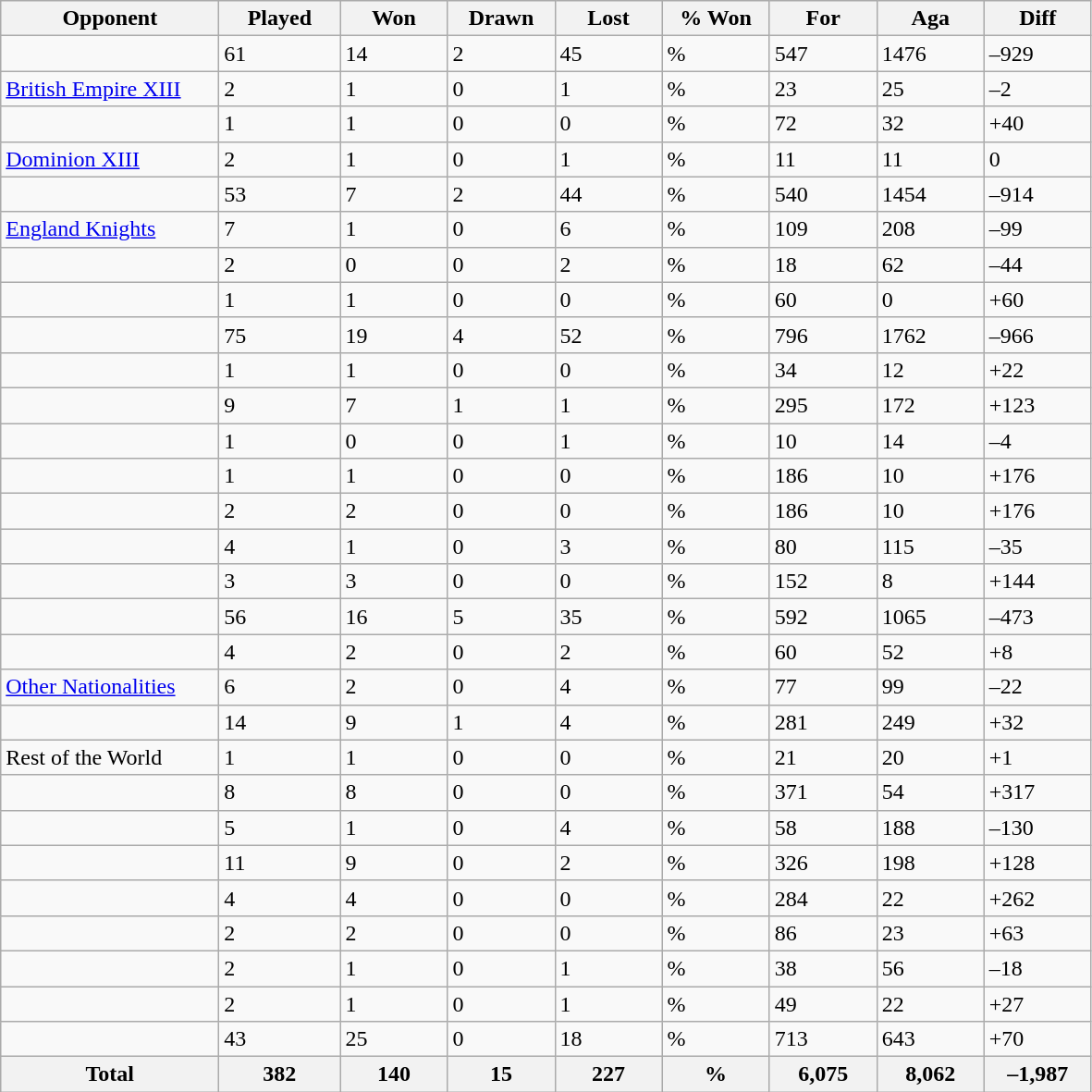<table class="wikitable sortable" style="text-align:left">
<tr>
<th style="width:150px;">Opponent</th>
<th width="80">Played</th>
<th width="70">Won</th>
<th width="70">Drawn</th>
<th width="70">Lost</th>
<th width="70">% Won</th>
<th width="70">For</th>
<th width="70">Aga</th>
<th width="70">Diff</th>
</tr>
<tr>
<td></td>
<td>61</td>
<td>14</td>
<td>2</td>
<td>45</td>
<td>%</td>
<td>547</td>
<td>1476</td>
<td>–929</td>
</tr>
<tr class="sortbottom">
<td> <a href='#'>British Empire XIII</a></td>
<td>2</td>
<td>1</td>
<td>0</td>
<td>1</td>
<td>%</td>
<td>23</td>
<td>25</td>
<td>–2</td>
</tr>
<tr class="sortbottom">
<td></td>
<td>1</td>
<td>1</td>
<td>0</td>
<td>0</td>
<td>%</td>
<td>72</td>
<td>32</td>
<td>+40</td>
</tr>
<tr class="sortbottom">
<td><a href='#'>Dominion XIII</a></td>
<td>2</td>
<td>1</td>
<td>0</td>
<td>1</td>
<td>%</td>
<td>11</td>
<td>11</td>
<td>0</td>
</tr>
<tr class="sortbottom">
<td></td>
<td>53</td>
<td>7</td>
<td>2</td>
<td>44</td>
<td>%</td>
<td>540</td>
<td>1454</td>
<td>–914</td>
</tr>
<tr class="sortbottom">
<td> <a href='#'>England Knights</a></td>
<td>7</td>
<td>1</td>
<td>0</td>
<td>6</td>
<td>%</td>
<td>109</td>
<td>208</td>
<td>–99</td>
</tr>
<tr class="sortbottom">
<td></td>
<td>2</td>
<td>0</td>
<td>0</td>
<td>2</td>
<td>%</td>
<td>18</td>
<td>62</td>
<td>–44</td>
</tr>
<tr class="sortbottom">
<td></td>
<td>1</td>
<td>1</td>
<td>0</td>
<td>0</td>
<td>%</td>
<td>60</td>
<td>0</td>
<td>+60</td>
</tr>
<tr class="sortbottom">
<td></td>
<td>75</td>
<td>19</td>
<td>4</td>
<td>52</td>
<td>%</td>
<td>796</td>
<td>1762</td>
<td>–966</td>
</tr>
<tr class="sortbottom">
<td></td>
<td>1</td>
<td>1</td>
<td>0</td>
<td>0</td>
<td>%</td>
<td>34</td>
<td>12</td>
<td>+22</td>
</tr>
<tr class="sortbottom">
<td></td>
<td>9</td>
<td>7</td>
<td>1</td>
<td>1</td>
<td>%</td>
<td>295</td>
<td>172</td>
<td>+123</td>
</tr>
<tr class="sortbottom">
<td></td>
<td>1</td>
<td>0</td>
<td>0</td>
<td>1</td>
<td>%</td>
<td>10</td>
<td>14</td>
<td>–4</td>
</tr>
<tr class="sortbottom">
<td></td>
<td>1</td>
<td>1</td>
<td>0</td>
<td>0</td>
<td>%</td>
<td>186</td>
<td>10</td>
<td>+176</td>
</tr>
<tr class="sortbottom">
<td></td>
<td>2</td>
<td>2</td>
<td>0</td>
<td>0</td>
<td>%</td>
<td>186</td>
<td>10</td>
<td>+176</td>
</tr>
<tr class="sortbottom">
<td></td>
<td>4</td>
<td>1</td>
<td>0</td>
<td>3</td>
<td>%</td>
<td>80</td>
<td>115</td>
<td>–35</td>
</tr>
<tr class="sortbottom">
<td></td>
<td>3</td>
<td>3</td>
<td>0</td>
<td>0</td>
<td>%</td>
<td>152</td>
<td>8</td>
<td>+144</td>
</tr>
<tr class="sortbottom">
<td></td>
<td>56</td>
<td>16</td>
<td>5</td>
<td>35</td>
<td>%</td>
<td>592</td>
<td>1065</td>
<td>–473</td>
</tr>
<tr class="sortbottom">
<td style="text-align:left;"></td>
<td>4</td>
<td>2</td>
<td>0</td>
<td>2</td>
<td>%</td>
<td>60</td>
<td>52</td>
<td>+8</td>
</tr>
<tr class="sortbottom">
<td><a href='#'>Other Nationalities</a></td>
<td>6</td>
<td>2</td>
<td>0</td>
<td>4</td>
<td>%</td>
<td>77</td>
<td>99</td>
<td>–22</td>
</tr>
<tr class="sortbottom">
<td></td>
<td>14</td>
<td>9</td>
<td>1</td>
<td>4</td>
<td>%</td>
<td>281</td>
<td>249</td>
<td>+32</td>
</tr>
<tr class="sortbottom">
<td>Rest of the World</td>
<td>1</td>
<td>1</td>
<td>0</td>
<td>0</td>
<td>%</td>
<td>21</td>
<td>20</td>
<td>+1</td>
</tr>
<tr class="sortbottom">
<td></td>
<td>8</td>
<td>8</td>
<td>0</td>
<td>0</td>
<td>%</td>
<td>371</td>
<td>54</td>
<td>+317</td>
</tr>
<tr class="sortbottom">
<td></td>
<td>5</td>
<td>1</td>
<td>0</td>
<td>4</td>
<td>%</td>
<td>58</td>
<td>188</td>
<td>–130</td>
</tr>
<tr class="sortbottom">
<td></td>
<td>11</td>
<td>9</td>
<td>0</td>
<td>2</td>
<td>%</td>
<td>326</td>
<td>198</td>
<td>+128</td>
</tr>
<tr class="sortbottom">
<td></td>
<td>4</td>
<td>4</td>
<td>0</td>
<td>0</td>
<td>%</td>
<td>284</td>
<td>22</td>
<td>+262</td>
</tr>
<tr class="sortbottom">
<td></td>
<td>2</td>
<td>2</td>
<td>0</td>
<td>0</td>
<td>%</td>
<td>86</td>
<td>23</td>
<td>+63</td>
</tr>
<tr class="sortbottom">
<td></td>
<td>2</td>
<td>1</td>
<td>0</td>
<td>1</td>
<td>%</td>
<td>38</td>
<td>56</td>
<td>–18</td>
</tr>
<tr class="sortbottom">
<td></td>
<td>2</td>
<td>1</td>
<td>0</td>
<td>1</td>
<td>%</td>
<td>49</td>
<td>22</td>
<td>+27</td>
</tr>
<tr class="sortbottom">
<td></td>
<td>43</td>
<td>25</td>
<td>0</td>
<td>18</td>
<td>%</td>
<td>713</td>
<td>643</td>
<td>+70</td>
</tr>
<tr class="sortbottom">
<th><strong>Total</strong></th>
<th><strong>382</strong></th>
<th><strong>140</strong></th>
<th><strong>15</strong></th>
<th><strong>227</strong></th>
<th><strong>%</strong></th>
<th><strong>6,075</strong></th>
<th><strong>8,062</strong></th>
<th><strong>–1,987</strong></th>
</tr>
</table>
